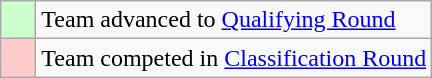<table class="wikitable">
<tr>
<td style="background: #ccffcc;">    </td>
<td>Team advanced to <a href='#'>Qualifying Round</a></td>
</tr>
<tr>
<td style="background: #ffcccc;">    </td>
<td>Team competed in <a href='#'>Classification Round</a></td>
</tr>
</table>
